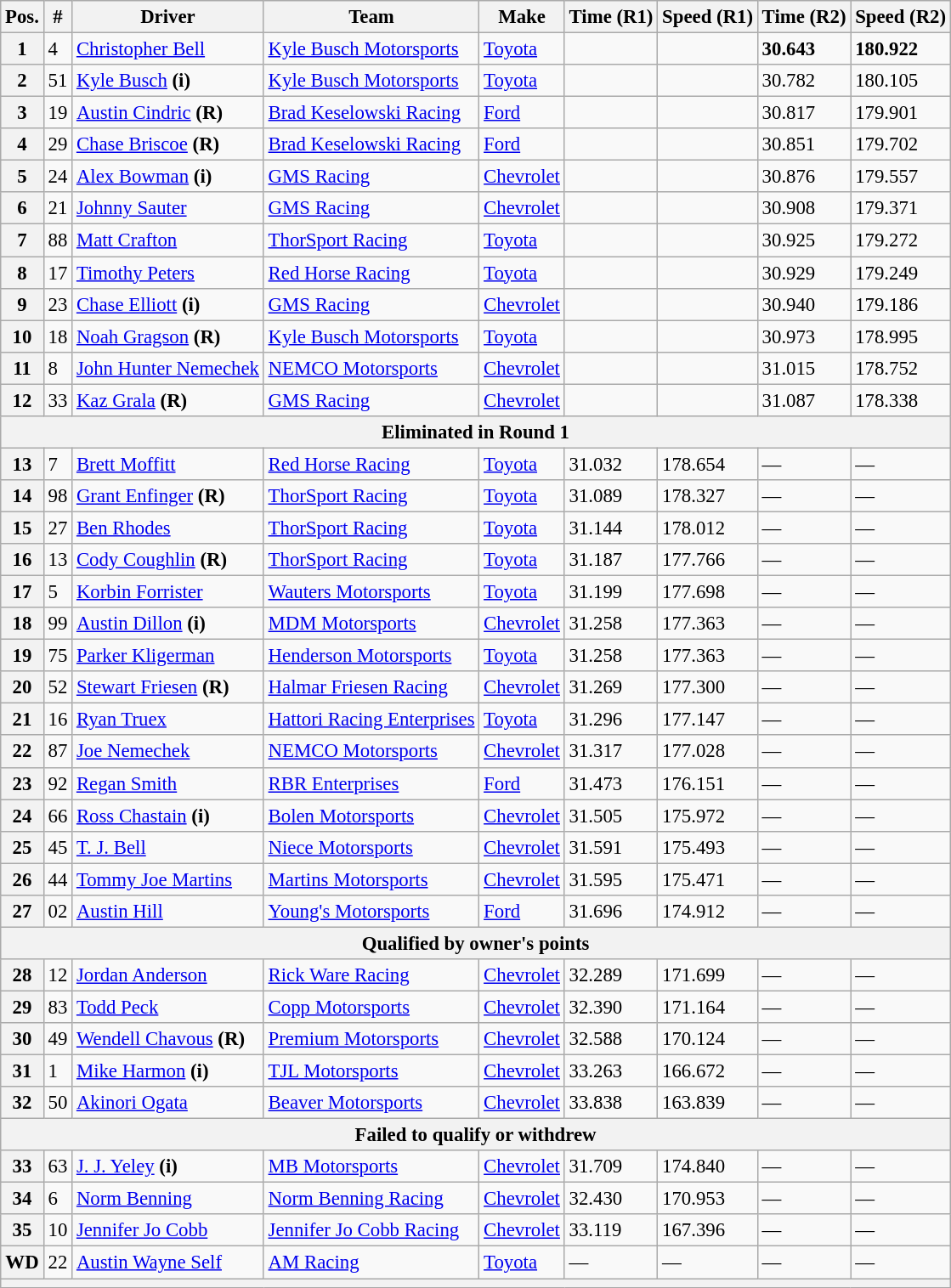<table class="wikitable" style="font-size:95%">
<tr>
<th>Pos.</th>
<th>#</th>
<th>Driver</th>
<th>Team</th>
<th>Make</th>
<th>Time (R1)</th>
<th>Speed (R1)</th>
<th>Time (R2)</th>
<th>Speed (R2)</th>
</tr>
<tr>
<th>1</th>
<td>4</td>
<td><a href='#'>Christopher Bell</a></td>
<td><a href='#'>Kyle Busch Motorsports</a></td>
<td><a href='#'>Toyota</a></td>
<td></td>
<td></td>
<td><strong>30.643</strong></td>
<td><strong>180.922</strong></td>
</tr>
<tr>
<th>2</th>
<td>51</td>
<td><a href='#'>Kyle Busch</a> <strong>(i)</strong></td>
<td><a href='#'>Kyle Busch Motorsports</a></td>
<td><a href='#'>Toyota</a></td>
<td></td>
<td></td>
<td>30.782</td>
<td>180.105</td>
</tr>
<tr>
<th>3</th>
<td>19</td>
<td><a href='#'>Austin Cindric</a> <strong>(R)</strong></td>
<td><a href='#'>Brad Keselowski Racing</a></td>
<td><a href='#'>Ford</a></td>
<td></td>
<td></td>
<td>30.817</td>
<td>179.901</td>
</tr>
<tr>
<th>4</th>
<td>29</td>
<td><a href='#'>Chase Briscoe</a> <strong>(R)</strong></td>
<td><a href='#'>Brad Keselowski Racing</a></td>
<td><a href='#'>Ford</a></td>
<td></td>
<td></td>
<td>30.851</td>
<td>179.702</td>
</tr>
<tr>
<th>5</th>
<td>24</td>
<td><a href='#'>Alex Bowman</a> <strong>(i)</strong></td>
<td><a href='#'>GMS Racing</a></td>
<td><a href='#'>Chevrolet</a></td>
<td></td>
<td></td>
<td>30.876</td>
<td>179.557</td>
</tr>
<tr>
<th>6</th>
<td>21</td>
<td><a href='#'>Johnny Sauter</a></td>
<td><a href='#'>GMS Racing</a></td>
<td><a href='#'>Chevrolet</a></td>
<td></td>
<td></td>
<td>30.908</td>
<td>179.371</td>
</tr>
<tr>
<th>7</th>
<td>88</td>
<td><a href='#'>Matt Crafton</a></td>
<td><a href='#'>ThorSport Racing</a></td>
<td><a href='#'>Toyota</a></td>
<td></td>
<td></td>
<td>30.925</td>
<td>179.272</td>
</tr>
<tr>
<th>8</th>
<td>17</td>
<td><a href='#'>Timothy Peters</a></td>
<td><a href='#'>Red Horse Racing</a></td>
<td><a href='#'>Toyota</a></td>
<td></td>
<td></td>
<td>30.929</td>
<td>179.249</td>
</tr>
<tr>
<th>9</th>
<td>23</td>
<td><a href='#'>Chase Elliott</a> <strong>(i)</strong></td>
<td><a href='#'>GMS Racing</a></td>
<td><a href='#'>Chevrolet</a></td>
<td></td>
<td></td>
<td>30.940</td>
<td>179.186</td>
</tr>
<tr>
<th>10</th>
<td>18</td>
<td><a href='#'>Noah Gragson</a> <strong>(R)</strong></td>
<td><a href='#'>Kyle Busch Motorsports</a></td>
<td><a href='#'>Toyota</a></td>
<td></td>
<td></td>
<td>30.973</td>
<td>178.995</td>
</tr>
<tr>
<th>11</th>
<td>8</td>
<td><a href='#'>John Hunter Nemechek</a></td>
<td><a href='#'>NEMCO Motorsports</a></td>
<td><a href='#'>Chevrolet</a></td>
<td></td>
<td></td>
<td>31.015</td>
<td>178.752</td>
</tr>
<tr>
<th>12</th>
<td>33</td>
<td><a href='#'>Kaz Grala</a> <strong>(R)</strong></td>
<td><a href='#'>GMS Racing</a></td>
<td><a href='#'>Chevrolet</a></td>
<td></td>
<td></td>
<td>31.087</td>
<td>178.338</td>
</tr>
<tr>
<th colspan="9">Eliminated in Round 1</th>
</tr>
<tr>
<th>13</th>
<td>7</td>
<td><a href='#'>Brett Moffitt</a></td>
<td><a href='#'>Red Horse Racing</a></td>
<td><a href='#'>Toyota</a></td>
<td>31.032</td>
<td>178.654</td>
<td>—</td>
<td>—</td>
</tr>
<tr>
<th>14</th>
<td>98</td>
<td><a href='#'>Grant Enfinger</a> <strong>(R)</strong></td>
<td><a href='#'>ThorSport Racing</a></td>
<td><a href='#'>Toyota</a></td>
<td>31.089</td>
<td>178.327</td>
<td>—</td>
<td>—</td>
</tr>
<tr>
<th>15</th>
<td>27</td>
<td><a href='#'>Ben Rhodes</a></td>
<td><a href='#'>ThorSport Racing</a></td>
<td><a href='#'>Toyota</a></td>
<td>31.144</td>
<td>178.012</td>
<td>—</td>
<td>—</td>
</tr>
<tr>
<th>16</th>
<td>13</td>
<td><a href='#'>Cody Coughlin</a> <strong>(R)</strong></td>
<td><a href='#'>ThorSport Racing</a></td>
<td><a href='#'>Toyota</a></td>
<td>31.187</td>
<td>177.766</td>
<td>—</td>
<td>—</td>
</tr>
<tr>
<th>17</th>
<td>5</td>
<td><a href='#'>Korbin Forrister</a></td>
<td><a href='#'>Wauters Motorsports</a></td>
<td><a href='#'>Toyota</a></td>
<td>31.199</td>
<td>177.698</td>
<td>—</td>
<td>—</td>
</tr>
<tr>
<th>18</th>
<td>99</td>
<td><a href='#'>Austin Dillon</a> <strong>(i)</strong></td>
<td><a href='#'>MDM Motorsports</a></td>
<td><a href='#'>Chevrolet</a></td>
<td>31.258</td>
<td>177.363</td>
<td>—</td>
<td>—</td>
</tr>
<tr>
<th>19</th>
<td>75</td>
<td><a href='#'>Parker Kligerman</a></td>
<td><a href='#'>Henderson Motorsports</a></td>
<td><a href='#'>Toyota</a></td>
<td>31.258</td>
<td>177.363</td>
<td>—</td>
<td>—</td>
</tr>
<tr>
<th>20</th>
<td>52</td>
<td><a href='#'>Stewart Friesen</a> <strong>(R)</strong></td>
<td><a href='#'>Halmar Friesen Racing</a></td>
<td><a href='#'>Chevrolet</a></td>
<td>31.269</td>
<td>177.300</td>
<td>—</td>
<td>—</td>
</tr>
<tr>
<th>21</th>
<td>16</td>
<td><a href='#'>Ryan Truex</a></td>
<td><a href='#'>Hattori Racing Enterprises</a></td>
<td><a href='#'>Toyota</a></td>
<td>31.296</td>
<td>177.147</td>
<td>—</td>
<td>—</td>
</tr>
<tr>
<th>22</th>
<td>87</td>
<td><a href='#'>Joe Nemechek</a></td>
<td><a href='#'>NEMCO Motorsports</a></td>
<td><a href='#'>Chevrolet</a></td>
<td>31.317</td>
<td>177.028</td>
<td>—</td>
<td>—</td>
</tr>
<tr>
<th>23</th>
<td>92</td>
<td><a href='#'>Regan Smith</a></td>
<td><a href='#'>RBR Enterprises</a></td>
<td><a href='#'>Ford</a></td>
<td>31.473</td>
<td>176.151</td>
<td>—</td>
<td>—</td>
</tr>
<tr>
<th>24</th>
<td>66</td>
<td><a href='#'>Ross Chastain</a> <strong>(i)</strong></td>
<td><a href='#'>Bolen Motorsports</a></td>
<td><a href='#'>Chevrolet</a></td>
<td>31.505</td>
<td>175.972</td>
<td>—</td>
<td>—</td>
</tr>
<tr>
<th>25</th>
<td>45</td>
<td><a href='#'>T. J. Bell</a></td>
<td><a href='#'>Niece Motorsports</a></td>
<td><a href='#'>Chevrolet</a></td>
<td>31.591</td>
<td>175.493</td>
<td>—</td>
<td>—</td>
</tr>
<tr>
<th>26</th>
<td>44</td>
<td><a href='#'>Tommy Joe Martins</a></td>
<td><a href='#'>Martins Motorsports</a></td>
<td><a href='#'>Chevrolet</a></td>
<td>31.595</td>
<td>175.471</td>
<td>—</td>
<td>—</td>
</tr>
<tr>
<th>27</th>
<td>02</td>
<td><a href='#'>Austin Hill</a></td>
<td><a href='#'>Young's Motorsports</a></td>
<td><a href='#'>Ford</a></td>
<td>31.696</td>
<td>174.912</td>
<td>—</td>
<td>—</td>
</tr>
<tr>
<th colspan="9">Qualified by owner's points</th>
</tr>
<tr>
<th>28</th>
<td>12</td>
<td><a href='#'>Jordan Anderson</a></td>
<td><a href='#'>Rick Ware Racing</a></td>
<td><a href='#'>Chevrolet</a></td>
<td>32.289</td>
<td>171.699</td>
<td>—</td>
<td>—</td>
</tr>
<tr>
<th>29</th>
<td>83</td>
<td><a href='#'>Todd Peck</a></td>
<td><a href='#'>Copp Motorsports</a></td>
<td><a href='#'>Chevrolet</a></td>
<td>32.390</td>
<td>171.164</td>
<td>—</td>
<td>—</td>
</tr>
<tr>
<th>30</th>
<td>49</td>
<td><a href='#'>Wendell Chavous</a> <strong>(R)</strong></td>
<td><a href='#'>Premium Motorsports</a></td>
<td><a href='#'>Chevrolet</a></td>
<td>32.588</td>
<td>170.124</td>
<td>—</td>
<td>—</td>
</tr>
<tr>
<th>31</th>
<td>1</td>
<td><a href='#'>Mike Harmon</a> <strong>(i)</strong></td>
<td><a href='#'>TJL Motorsports</a></td>
<td><a href='#'>Chevrolet</a></td>
<td>33.263</td>
<td>166.672</td>
<td>—</td>
<td>—</td>
</tr>
<tr>
<th>32</th>
<td>50</td>
<td><a href='#'>Akinori Ogata</a></td>
<td><a href='#'>Beaver Motorsports</a></td>
<td><a href='#'>Chevrolet</a></td>
<td>33.838</td>
<td>163.839</td>
<td>—</td>
<td>—</td>
</tr>
<tr>
<th colspan="9">Failed to qualify or withdrew</th>
</tr>
<tr>
<th>33</th>
<td>63</td>
<td><a href='#'>J. J. Yeley</a> <strong>(i)</strong></td>
<td><a href='#'>MB Motorsports</a></td>
<td><a href='#'>Chevrolet</a></td>
<td>31.709</td>
<td>174.840</td>
<td>—</td>
<td>—</td>
</tr>
<tr>
<th>34</th>
<td>6</td>
<td><a href='#'>Norm Benning</a></td>
<td><a href='#'>Norm Benning Racing</a></td>
<td><a href='#'>Chevrolet</a></td>
<td>32.430</td>
<td>170.953</td>
<td>—</td>
<td>—</td>
</tr>
<tr>
<th>35</th>
<td>10</td>
<td><a href='#'>Jennifer Jo Cobb</a></td>
<td><a href='#'>Jennifer Jo Cobb Racing</a></td>
<td><a href='#'>Chevrolet</a></td>
<td>33.119</td>
<td>167.396</td>
<td>—</td>
<td>—</td>
</tr>
<tr>
<th>WD</th>
<td>22</td>
<td><a href='#'>Austin Wayne Self</a></td>
<td><a href='#'>AM Racing</a></td>
<td><a href='#'>Toyota</a></td>
<td>—</td>
<td>—</td>
<td>—</td>
<td>—</td>
</tr>
<tr>
<th colspan="9"></th>
</tr>
</table>
